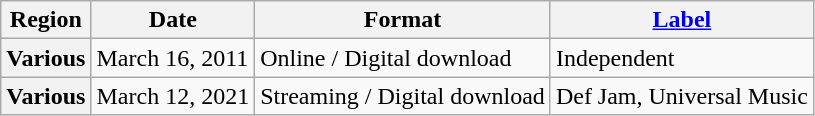<table class="wikitable plainrowheaders">
<tr>
<th scope="col">Region</th>
<th scope="col">Date</th>
<th scope="col">Format</th>
<th scope="col"><a href='#'>Label</a></th>
</tr>
<tr>
<th scope="row">Various</th>
<td>March 16, 2011</td>
<td>Online / Digital download</td>
<td>Independent</td>
</tr>
<tr>
<th scope="row">Various</th>
<td>March 12, 2021</td>
<td>Streaming / Digital download</td>
<td>Def Jam, Universal Music</td>
</tr>
</table>
